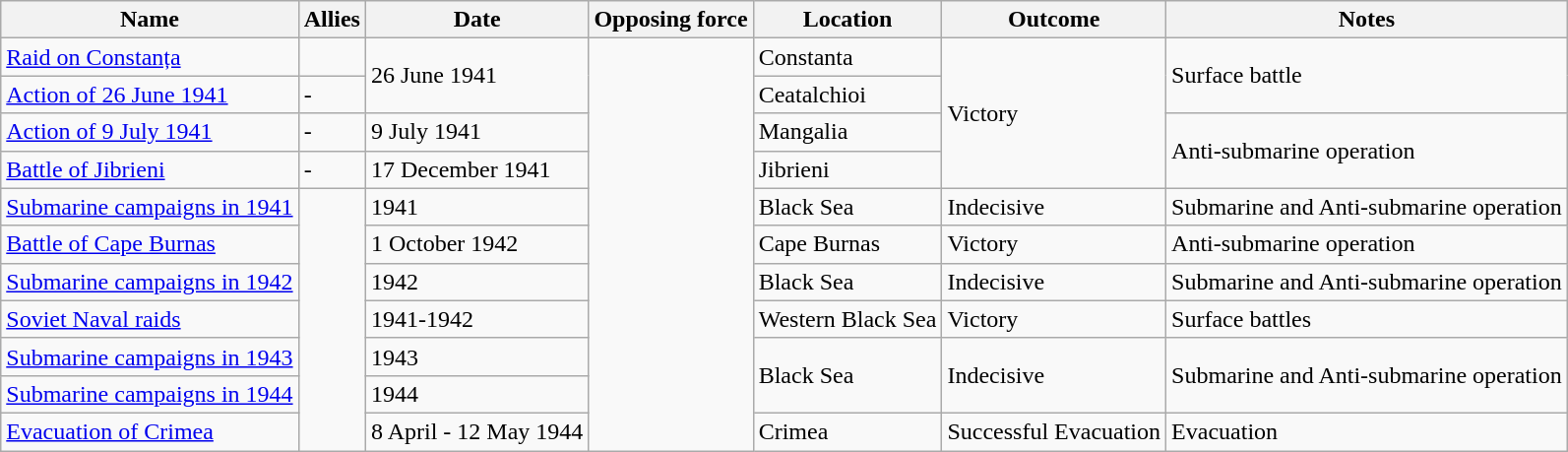<table class="wikitable sortable">
<tr>
<th>Name</th>
<th>Allies</th>
<th>Date</th>
<th>Opposing force</th>
<th>Location</th>
<th>Outcome</th>
<th>Notes</th>
</tr>
<tr>
<td><a href='#'>Raid on Constanța</a></td>
<td></td>
<td rowspan="2">26 June 1941</td>
<td rowspan="11"></td>
<td>Constanta</td>
<td rowspan="4">Victory</td>
<td rowspan="2">Surface battle</td>
</tr>
<tr>
<td><a href='#'>Action of 26 June 1941</a></td>
<td>-</td>
<td>Ceatalchioi</td>
</tr>
<tr>
<td><a href='#'>Action of 9 July 1941</a></td>
<td>-</td>
<td>9 July 1941</td>
<td>Mangalia</td>
<td rowspan="2">Anti-submarine operation</td>
</tr>
<tr>
<td><a href='#'>Battle of Jibrieni</a></td>
<td>-</td>
<td>17 December 1941</td>
<td>Jibrieni</td>
</tr>
<tr>
<td><a href='#'>Submarine campaigns in 1941</a></td>
<td rowspan="7"></td>
<td>1941</td>
<td>Black Sea</td>
<td>Indecisive</td>
<td>Submarine and Anti-submarine operation</td>
</tr>
<tr>
<td><a href='#'>Battle of Cape Burnas</a></td>
<td>1 October 1942</td>
<td>Cape Burnas</td>
<td>Victory</td>
<td>Anti-submarine operation</td>
</tr>
<tr>
<td><a href='#'>Submarine campaigns in 1942</a></td>
<td>1942</td>
<td>Black Sea</td>
<td>Indecisive</td>
<td>Submarine and Anti-submarine operation</td>
</tr>
<tr>
<td><a href='#'>Soviet Naval raids</a></td>
<td>1941-1942</td>
<td>Western Black Sea</td>
<td>Victory</td>
<td>Surface battles</td>
</tr>
<tr>
<td><a href='#'>Submarine campaigns in 1943</a></td>
<td>1943</td>
<td rowspan="2">Black Sea</td>
<td rowspan="2">Indecisive</td>
<td rowspan="2">Submarine and Anti-submarine operation</td>
</tr>
<tr>
<td><a href='#'>Submarine campaigns in 1944</a></td>
<td>1944</td>
</tr>
<tr>
<td><a href='#'>Evacuation of Crimea</a></td>
<td>8 April - 12 May 1944</td>
<td>Crimea</td>
<td>Successful Evacuation</td>
<td>Evacuation</td>
</tr>
</table>
